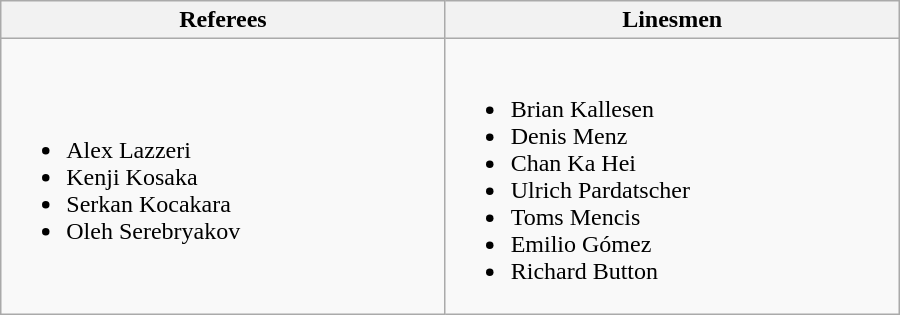<table class="wikitable" width=600px>
<tr>
<th>Referees</th>
<th>Linesmen</th>
</tr>
<tr>
<td><br><ul><li> Alex Lazzeri</li><li> Kenji Kosaka</li><li> Serkan Kocakara</li><li> Oleh Serebryakov</li></ul></td>
<td><br><ul><li> Brian Kallesen</li><li> Denis Menz</li><li> Chan Ka Hei</li><li> Ulrich Pardatscher</li><li> Toms Mencis</li><li> Emilio Gómez</li><li> Richard Button</li></ul></td>
</tr>
</table>
